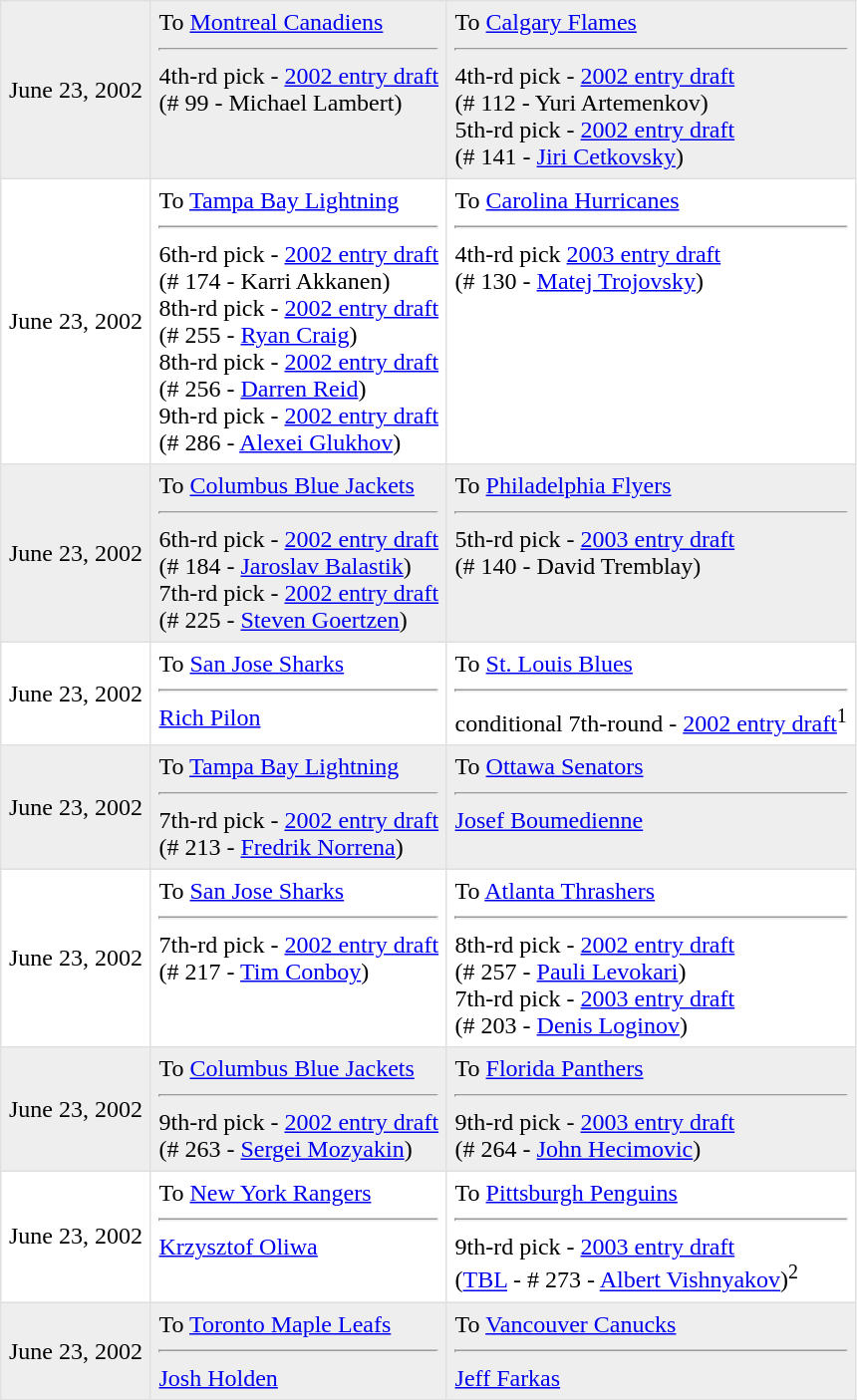<table border=1 style="border-collapse:collapse" bordercolor="#DFDFDF"  cellpadding="5">
<tr bgcolor="#eeeeee">
<td>June 23, 2002</td>
<td valign="top">To <a href='#'>Montreal Canadiens</a><hr>4th-rd pick - <a href='#'>2002 entry draft</a><br>(# 99 - Michael Lambert)</td>
<td valign="top">To <a href='#'>Calgary Flames</a><hr>4th-rd pick - <a href='#'>2002 entry draft</a><br>(# 112 - Yuri Artemenkov)<br>5th-rd pick - <a href='#'>2002 entry draft</a><br>(# 141 - <a href='#'>Jiri Cetkovsky</a>)</td>
</tr>
<tr>
<td>June 23, 2002</td>
<td valign="top">To <a href='#'>Tampa Bay Lightning</a><hr>6th-rd pick - <a href='#'>2002 entry draft</a><br>(# 174 - Karri Akkanen)<br>8th-rd pick - <a href='#'>2002 entry draft</a><br>(# 255 - <a href='#'>Ryan Craig</a>)<br>8th-rd pick - <a href='#'>2002 entry draft</a><br>(# 256 - <a href='#'>Darren Reid</a>)<br>9th-rd pick - <a href='#'>2002 entry draft</a><br>(# 286 - <a href='#'>Alexei Glukhov</a>)</td>
<td valign="top">To <a href='#'>Carolina Hurricanes</a><hr>4th-rd pick <a href='#'>2003 entry draft</a><br>(# 130 - <a href='#'>Matej Trojovsky</a>)</td>
</tr>
<tr bgcolor="#eeeeee">
<td>June 23, 2002</td>
<td valign="top">To <a href='#'>Columbus Blue Jackets</a><hr>6th-rd pick - <a href='#'>2002 entry draft</a><br>(# 184 - <a href='#'>Jaroslav Balastik</a>)<br>7th-rd pick - <a href='#'>2002 entry draft</a><br>(# 225 - <a href='#'>Steven Goertzen</a>)</td>
<td valign="top">To <a href='#'>Philadelphia Flyers</a><hr>5th-rd pick - <a href='#'>2003 entry draft</a><br>(# 140 - David Tremblay)</td>
</tr>
<tr>
<td>June 23, 2002</td>
<td valign="top">To <a href='#'>San Jose Sharks</a><hr><a href='#'>Rich Pilon</a></td>
<td valign="top">To <a href='#'>St. Louis Blues</a><hr>conditional 7th-round - <a href='#'>2002 entry draft</a><sup>1</sup></td>
</tr>
<tr bgcolor="#eeeeee">
<td>June 23, 2002</td>
<td valign="top">To <a href='#'>Tampa Bay Lightning</a><hr>7th-rd pick - <a href='#'>2002 entry draft</a><br>(# 213 - <a href='#'>Fredrik Norrena</a>)</td>
<td valign="top">To <a href='#'>Ottawa Senators</a><hr><a href='#'>Josef Boumedienne</a></td>
</tr>
<tr>
<td>June 23, 2002</td>
<td valign="top">To <a href='#'>San Jose Sharks</a><hr>7th-rd pick - <a href='#'>2002 entry draft</a><br>(# 217 - <a href='#'>Tim Conboy</a>)</td>
<td valign="top">To <a href='#'>Atlanta Thrashers</a><hr>8th-rd pick - <a href='#'>2002 entry draft</a><br>(# 257 - <a href='#'>Pauli Levokari</a>)<br>7th-rd pick - <a href='#'>2003 entry draft</a><br>(# 203 - <a href='#'>Denis Loginov</a>)</td>
</tr>
<tr bgcolor="#eeeeee">
<td>June 23, 2002</td>
<td valign="top">To <a href='#'>Columbus Blue Jackets</a><hr>9th-rd pick - <a href='#'>2002 entry draft</a><br>(# 263 - <a href='#'>Sergei Mozyakin</a>)</td>
<td valign="top">To <a href='#'>Florida Panthers</a><hr>9th-rd pick - <a href='#'>2003 entry draft</a><br>(# 264 - <a href='#'>John Hecimovic</a>)</td>
</tr>
<tr>
<td>June 23, 2002</td>
<td valign="top">To <a href='#'>New York Rangers</a><hr><a href='#'>Krzysztof Oliwa</a></td>
<td valign="top">To <a href='#'>Pittsburgh Penguins</a><hr>9th-rd pick - <a href='#'>2003 entry draft</a><br>(<a href='#'>TBL</a> - # 273 - <a href='#'>Albert Vishnyakov</a>)<sup>2</sup></td>
</tr>
<tr bgcolor="#eeeeee">
<td>June 23, 2002</td>
<td valign="top">To <a href='#'>Toronto Maple Leafs</a><hr><a href='#'>Josh Holden</a></td>
<td valign="top">To <a href='#'>Vancouver Canucks</a><hr><a href='#'>Jeff Farkas</a></td>
</tr>
</table>
